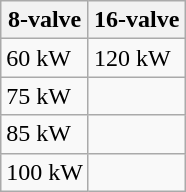<table class="wikitable">
<tr>
<th>8-valve</th>
<th>16-valve</th>
</tr>
<tr>
<td>60 kW</td>
<td>120 kW</td>
</tr>
<tr>
<td>75 kW</td>
<td></td>
</tr>
<tr>
<td>85 kW</td>
<td></td>
</tr>
<tr>
<td>100 kW</td>
<td></td>
</tr>
</table>
